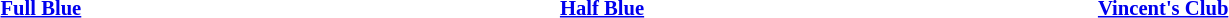<table class="toccolours" style="margin: 0 auto; width:90%; font-size: 0.86em">
<tr>
<th><a href='#'>Full Blue</a></th>
<th><a href='#'>Half Blue</a></th>
<th><a href='#'>Vincent's Club</a></th>
</tr>
<tr>
<td style="width: 33%;"><br></td>
<td style="width: 33%;"><br></td>
<td style="width: 33%;"><br></td>
<td></td>
</tr>
</table>
